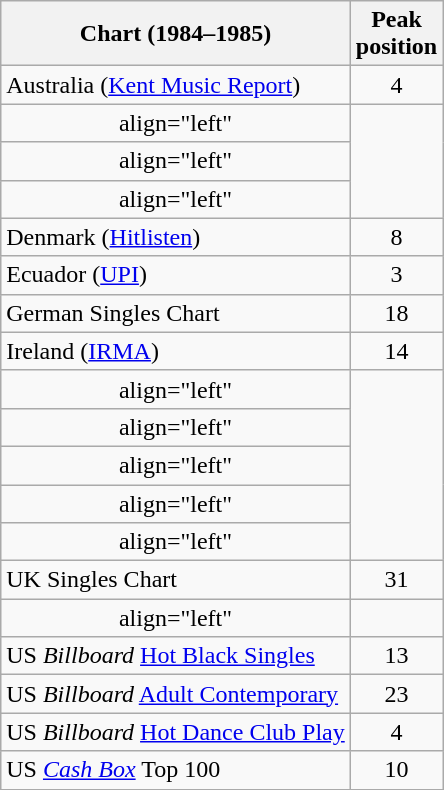<table class="wikitable sortable" style="text-align:center;">
<tr>
<th style="text-align:center;">Chart (1984–1985)</th>
<th style="text-align:center;">Peak<br>position</th>
</tr>
<tr>
<td align="left">Australia (<a href='#'>Kent Music Report</a>)</td>
<td style="text-align:center;">4</td>
</tr>
<tr>
<td>align="left"</td>
</tr>
<tr>
<td>align="left"</td>
</tr>
<tr>
<td>align="left"</td>
</tr>
<tr>
<td align="left">Denmark (<a href='#'>Hitlisten</a>)</td>
<td style="text-align:center;">8</td>
</tr>
<tr>
<td align="left">Ecuador (<a href='#'>UPI</a>)</td>
<td align="center">3</td>
</tr>
<tr>
<td align="left">German Singles Chart</td>
<td style="text-align:center;">18</td>
</tr>
<tr>
<td align="left">Ireland (<a href='#'>IRMA</a>)</td>
<td style="text-align:center;">14</td>
</tr>
<tr>
<td>align="left"</td>
</tr>
<tr>
<td>align="left"</td>
</tr>
<tr>
<td>align="left"</td>
</tr>
<tr>
<td>align="left"</td>
</tr>
<tr>
<td>align="left"</td>
</tr>
<tr>
<td align="left">UK Singles Chart</td>
<td style="text-align:center;">31</td>
</tr>
<tr>
<td>align="left"</td>
</tr>
<tr>
<td align="left">US <em>Billboard</em> <a href='#'>Hot Black Singles</a></td>
<td style="text-align:center;">13</td>
</tr>
<tr>
<td align="left">US <em>Billboard</em> <a href='#'>Adult Contemporary</a></td>
<td style="text-align:center;">23</td>
</tr>
<tr>
<td align="left">US <em>Billboard</em> <a href='#'>Hot Dance Club Play</a></td>
<td style="text-align:center;">4</td>
</tr>
<tr>
<td align="left">US <a href='#'><em>Cash Box</em></a> Top 100</td>
<td align="center">10</td>
</tr>
</table>
